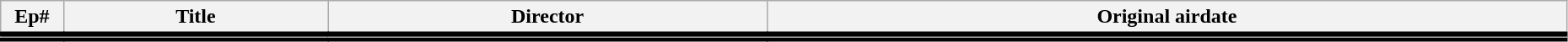<table class="wikitable" width="98%">
<tr style="border-bottom:8px solid #000000">
<th width="4%">Ep#</th>
<th>Title</th>
<th>Director</th>
<th>Original airdate</th>
</tr>
<tr>
</tr>
<tr>
</tr>
<tr>
</tr>
<tr>
</tr>
<tr>
</tr>
<tr>
</tr>
<tr>
</tr>
<tr>
</tr>
<tr>
</tr>
<tr>
</tr>
<tr>
</tr>
<tr>
</tr>
<tr>
</tr>
<tr>
</tr>
<tr>
</tr>
<tr>
</tr>
<tr>
</tr>
<tr>
</tr>
<tr>
</tr>
<tr>
</tr>
<tr>
</tr>
<tr>
</tr>
<tr>
</tr>
<tr>
</tr>
<tr>
</tr>
<tr>
</tr>
<tr>
</tr>
<tr>
</tr>
<tr>
</tr>
<tr>
</tr>
<tr>
</tr>
<tr>
</tr>
<tr>
</tr>
<tr>
</tr>
<tr>
</tr>
<tr>
</tr>
<tr>
</tr>
<tr>
</tr>
<tr>
</tr>
<tr>
</tr>
<tr>
</tr>
<tr>
</tr>
<tr>
</tr>
<tr>
</tr>
<tr>
</tr>
<tr>
</tr>
<tr>
</tr>
<tr>
</tr>
<tr>
</tr>
</table>
